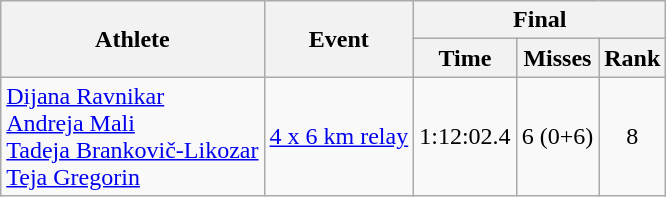<table class="wikitable">
<tr>
<th rowspan="2">Athlete</th>
<th rowspan="2">Event</th>
<th colspan="3">Final</th>
</tr>
<tr>
<th>Time</th>
<th>Misses</th>
<th>Rank</th>
</tr>
<tr align="center">
<td align="left"><a href='#'>Dijana Ravnikar</a><br><a href='#'>Andreja Mali</a><br><a href='#'>Tadeja Brankovič-Likozar</a><br><a href='#'>Teja Gregorin</a></td>
<td><a href='#'>4 x 6 km relay</a></td>
<td>1:12:02.4</td>
<td>6 (0+6)</td>
<td>8</td>
</tr>
</table>
